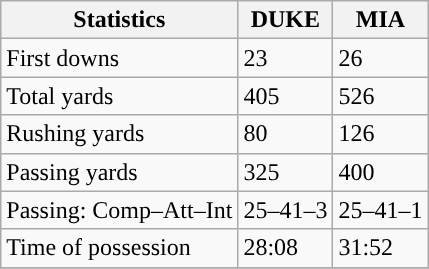<table class="wikitable" style="float: left;">
<tr>
<th>Statistics</th>
<th>DUKE</th>
<th>MIA</th>
</tr>
<tr>
<td>First downs</td>
<td>23</td>
<td>26</td>
</tr>
<tr>
<td>Total yards</td>
<td>405</td>
<td>526</td>
</tr>
<tr>
<td>Rushing yards</td>
<td>80</td>
<td>126</td>
</tr>
<tr>
<td>Passing yards</td>
<td>325</td>
<td>400</td>
</tr>
<tr>
<td>Passing: Comp–Att–Int</td>
<td>25–41–3</td>
<td>25–41–1</td>
</tr>
<tr>
<td>Time of possession</td>
<td>28:08</td>
<td>31:52</td>
</tr>
<tr>
</tr>
</table>
